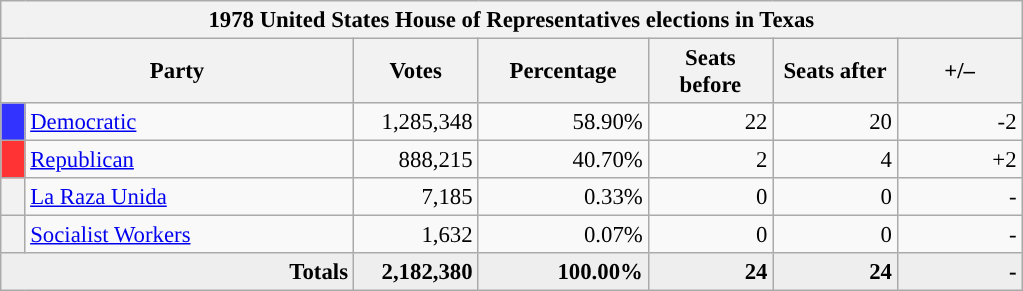<table class="wikitable" style="font-size: 95%;">
<tr>
<th colspan="7">1978 United States House of Representatives elections in Texas</th>
</tr>
<tr>
<th colspan="2" style="width: 15em">Party</th>
<th style="width: 5em">Votes</th>
<th style="width: 7em">Percentage</th>
<th style="width: 5em">Seats before</th>
<th style="width: 5em">Seats after</th>
<th style="width: 5em">+/–</th>
</tr>
<tr>
<th style="background-color:#3333FF; width: 3px"></th>
<td style="width: 130px"><a href='#'>Democratic</a></td>
<td align="right">1,285,348</td>
<td align="right">58.90%</td>
<td align="right">22</td>
<td align="right">20</td>
<td align="right">-2</td>
</tr>
<tr>
<th style="background-color:#FF3333; width: 3px"></th>
<td style="width: 130px"><a href='#'>Republican</a></td>
<td align="right">888,215</td>
<td align="right">40.70%</td>
<td align="right">2</td>
<td align="right">4</td>
<td align="right">+2</td>
</tr>
<tr>
<th style="background-color:"></th>
<td style="width: 130px"><a href='#'>La Raza Unida</a></td>
<td align="right">7,185</td>
<td align="right">0.33%</td>
<td align="right">0</td>
<td align="right">0</td>
<td align="right">-</td>
</tr>
<tr>
<th style="background-color:"></th>
<td style="width: 130px"><a href='#'>Socialist Workers</a></td>
<td align="right">1,632</td>
<td align="right">0.07%</td>
<td align="right">0</td>
<td align="right">0</td>
<td align="right">-</td>
</tr>
<tr bgcolor="#EEEEEE">
<td colspan="2" align="right"><strong>Totals</strong></td>
<td align="right"><strong>2,182,380</strong></td>
<td align="right"><strong>100.00%</strong></td>
<td align="right"><strong>24</strong></td>
<td align="right"><strong>24</strong></td>
<td align="right"><strong>-</strong></td>
</tr>
</table>
